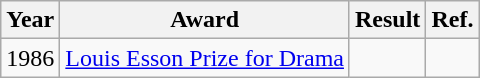<table class="wikitable">
<tr>
<th>Year</th>
<th>Award</th>
<th>Result</th>
<th>Ref.</th>
</tr>
<tr>
<td>1986</td>
<td><a href='#'>Louis Esson Prize for Drama</a></td>
<td></td>
<td></td>
</tr>
</table>
